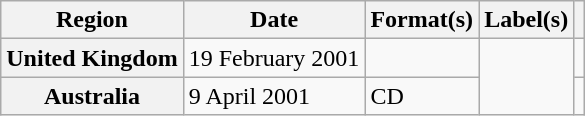<table class="wikitable plainrowheaders">
<tr>
<th scope="col">Region</th>
<th scope="col">Date</th>
<th scope="col">Format(s)</th>
<th scope="col">Label(s)</th>
<th scope="col"></th>
</tr>
<tr>
<th scope="row">United Kingdom</th>
<td>19 February 2001</td>
<td></td>
<td rowspan="2"></td>
<td align="center"></td>
</tr>
<tr>
<th scope="row">Australia</th>
<td>9 April 2001</td>
<td>CD</td>
<td align="center"></td>
</tr>
</table>
